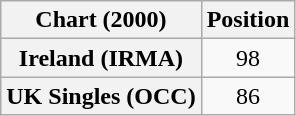<table class="wikitable plainrowheaders" style="text-align:center">
<tr>
<th>Chart (2000)</th>
<th>Position</th>
</tr>
<tr>
<th scope="row">Ireland (IRMA)</th>
<td>98</td>
</tr>
<tr>
<th scope="row">UK Singles (OCC)</th>
<td>86</td>
</tr>
</table>
